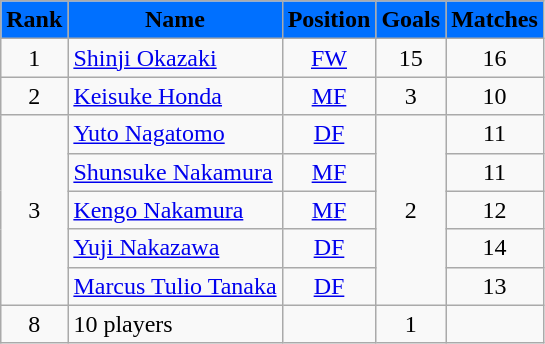<table class="wikitable" style="text-align: center;">
<tr>
<th style="background:#0070FF;"><span>Rank</span></th>
<th style="background:#0070FF;"><span>Name</span></th>
<th style="background:#0070FF;"><span>Position</span></th>
<th style="background:#0070FF;"><span>Goals</span></th>
<th style="background:#0070FF;"><span>Matches</span></th>
</tr>
<tr>
<td>1</td>
<td align="left"><a href='#'>Shinji Okazaki</a></td>
<td><a href='#'>FW</a></td>
<td>15</td>
<td>16</td>
</tr>
<tr>
<td>2</td>
<td align="left"><a href='#'>Keisuke Honda</a></td>
<td><a href='#'>MF</a></td>
<td>3</td>
<td>10</td>
</tr>
<tr>
<td rowspan="5">3</td>
<td align="left"><a href='#'>Yuto Nagatomo</a></td>
<td><a href='#'>DF</a></td>
<td rowspan="5">2</td>
<td>11</td>
</tr>
<tr>
<td align="left"><a href='#'>Shunsuke Nakamura</a></td>
<td><a href='#'>MF</a></td>
<td>11</td>
</tr>
<tr>
<td align="left"><a href='#'>Kengo Nakamura</a></td>
<td><a href='#'>MF</a></td>
<td>12</td>
</tr>
<tr>
<td align="left"><a href='#'>Yuji Nakazawa</a></td>
<td><a href='#'>DF</a></td>
<td>14</td>
</tr>
<tr>
<td align="left"><a href='#'>Marcus Tulio Tanaka</a></td>
<td><a href='#'>DF</a></td>
<td>13</td>
</tr>
<tr>
<td>8</td>
<td align="left">10 players</td>
<td></td>
<td>1</td>
<td></td>
</tr>
</table>
